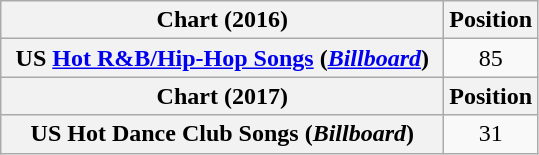<table class="wikitable sortable plainrowheaders" style="text-align:center;">
<tr>
<th scope="col" style="width:18em;">Chart (2016)</th>
<th scope="col">Position</th>
</tr>
<tr>
<th scope="row">US <a href='#'>Hot R&B/Hip-Hop Songs</a> (<em><a href='#'>Billboard</a></em>)</th>
<td>85</td>
</tr>
<tr>
<th scope="col">Chart (2017)</th>
<th scope="col">Position</th>
</tr>
<tr>
<th scope="row">US Hot Dance Club Songs (<em>Billboard</em>)</th>
<td>31</td>
</tr>
</table>
